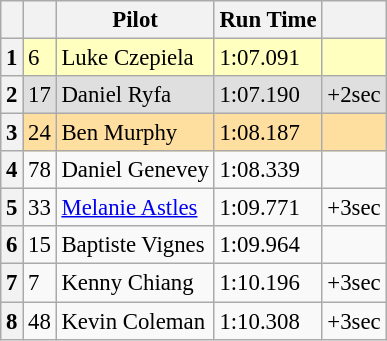<table class="wikitable" style="font-size: 95%;">
<tr>
<th></th>
<th></th>
<th>Pilot</th>
<th>Run Time</th>
<th></th>
</tr>
<tr>
<th>1</th>
<td style="background:#ffffbf;">6</td>
<td style="background:#ffffbf;"> Luke Czepiela</td>
<td style="background:#ffffbf;">1:07.091</td>
<td style="background:#ffffbf;"></td>
</tr>
<tr>
<th>2</th>
<td style="background:#dfdfdf;">17</td>
<td style="background:#dfdfdf;"> Daniel Ryfa</td>
<td style="background:#dfdfdf;">1:07.190</td>
<td style="background:#dfdfdf;">+2sec</td>
</tr>
<tr>
<th>3</th>
<td style="background:#ffdf9f;">24</td>
<td style="background:#ffdf9f;"> Ben Murphy</td>
<td style="background:#ffdf9f;">1:08.187</td>
<td style="background:#ffdf9f;"></td>
</tr>
<tr>
<th>4</th>
<td>78</td>
<td> Daniel Genevey</td>
<td>1:08.339</td>
<td></td>
</tr>
<tr>
<th>5</th>
<td>33</td>
<td> <a href='#'>Melanie Astles</a></td>
<td>1:09.771</td>
<td>+3sec</td>
</tr>
<tr>
<th>6</th>
<td>15</td>
<td> Baptiste Vignes</td>
<td>1:09.964</td>
<td></td>
</tr>
<tr>
<th>7</th>
<td>7</td>
<td> Kenny Chiang</td>
<td>1:10.196</td>
<td>+3sec</td>
</tr>
<tr>
<th>8</th>
<td>48</td>
<td> Kevin Coleman</td>
<td>1:10.308</td>
<td>+3sec</td>
</tr>
</table>
